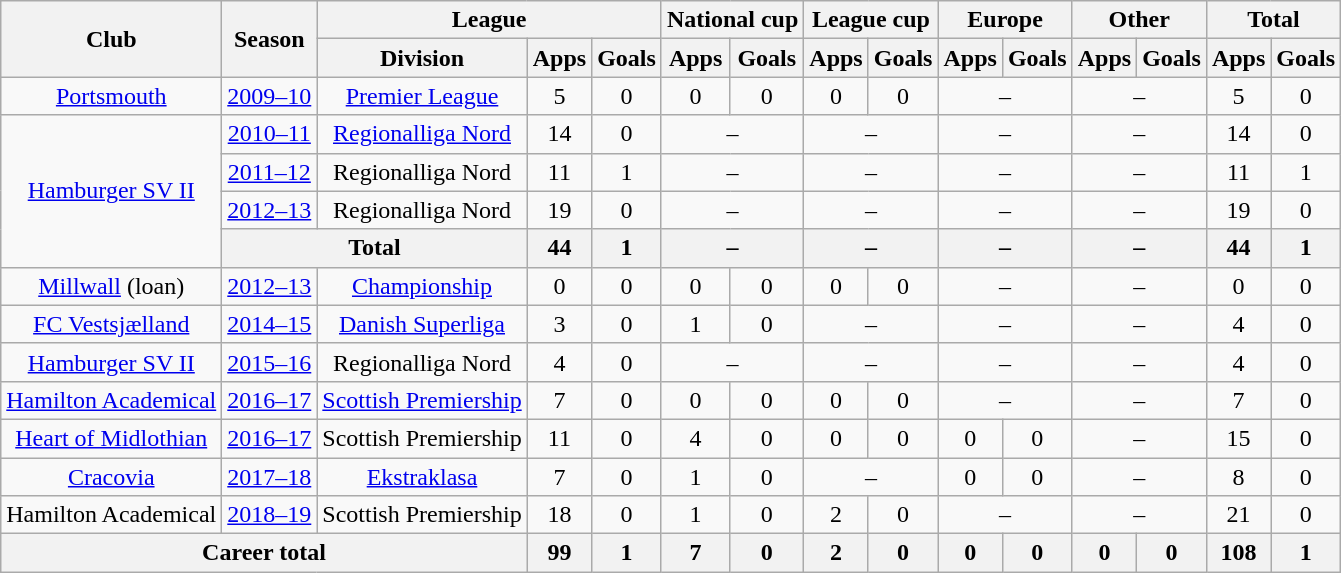<table class=wikitable style="text-align:center">
<tr>
<th rowspan="2">Club</th>
<th rowspan="2">Season</th>
<th colspan="3">League</th>
<th colspan="2">National cup</th>
<th colspan="2">League cup</th>
<th colspan="2">Europe</th>
<th colspan="2">Other</th>
<th colspan="2">Total</th>
</tr>
<tr>
<th>Division</th>
<th>Apps</th>
<th>Goals</th>
<th>Apps</th>
<th>Goals</th>
<th>Apps</th>
<th>Goals</th>
<th>Apps</th>
<th>Goals</th>
<th>Apps</th>
<th>Goals</th>
<th>Apps</th>
<th>Goals</th>
</tr>
<tr>
<td><a href='#'>Portsmouth</a></td>
<td><a href='#'>2009–10</a></td>
<td><a href='#'>Premier League</a></td>
<td>5</td>
<td>0</td>
<td>0</td>
<td>0</td>
<td>0</td>
<td>0</td>
<td colspan="2">–</td>
<td colspan="2">–</td>
<td>5</td>
<td>0</td>
</tr>
<tr>
<td rowspan="4"><a href='#'>Hamburger SV II</a></td>
<td><a href='#'>2010–11</a></td>
<td><a href='#'>Regionalliga Nord</a></td>
<td>14</td>
<td>0</td>
<td colspan="2">–</td>
<td colspan="2">–</td>
<td colspan="2">–</td>
<td colspan="2">–</td>
<td>14</td>
<td>0</td>
</tr>
<tr>
<td><a href='#'>2011–12</a></td>
<td>Regionalliga Nord</td>
<td>11</td>
<td>1</td>
<td colspan="2">–</td>
<td colspan="2">–</td>
<td colspan="2">–</td>
<td colspan="2">–</td>
<td>11</td>
<td>1</td>
</tr>
<tr>
<td><a href='#'>2012–13</a></td>
<td>Regionalliga Nord</td>
<td>19</td>
<td>0</td>
<td colspan="2">–</td>
<td colspan="2">–</td>
<td colspan="2">–</td>
<td colspan="2">–</td>
<td>19</td>
<td>0</td>
</tr>
<tr>
<th colspan="2">Total</th>
<th>44</th>
<th>1</th>
<th colspan="2">–</th>
<th colspan="2">–</th>
<th colspan="2">–</th>
<th colspan="2">–</th>
<th>44</th>
<th>1</th>
</tr>
<tr>
<td><a href='#'>Millwall</a> (loan)</td>
<td><a href='#'>2012–13</a></td>
<td><a href='#'>Championship</a></td>
<td>0</td>
<td>0</td>
<td>0</td>
<td>0</td>
<td>0</td>
<td>0</td>
<td colspan="2">–</td>
<td colspan="2">–</td>
<td>0</td>
<td>0</td>
</tr>
<tr>
<td><a href='#'>FC Vestsjælland</a></td>
<td><a href='#'>2014–15</a></td>
<td><a href='#'>Danish Superliga</a></td>
<td>3</td>
<td>0</td>
<td>1</td>
<td>0</td>
<td colspan="2">–</td>
<td colspan="2">–</td>
<td colspan="2">–</td>
<td>4</td>
<td>0</td>
</tr>
<tr>
<td><a href='#'>Hamburger SV II</a></td>
<td><a href='#'>2015–16</a></td>
<td>Regionalliga Nord</td>
<td>4</td>
<td>0</td>
<td colspan="2">–</td>
<td colspan="2">–</td>
<td colspan="2">–</td>
<td colspan="2">–</td>
<td>4</td>
<td>0</td>
</tr>
<tr>
<td><a href='#'>Hamilton Academical</a></td>
<td><a href='#'>2016–17</a></td>
<td><a href='#'>Scottish Premiership</a></td>
<td>7</td>
<td>0</td>
<td>0</td>
<td>0</td>
<td>0</td>
<td>0</td>
<td colspan="2">–</td>
<td colspan="2">–</td>
<td>7</td>
<td>0</td>
</tr>
<tr>
<td><a href='#'>Heart of Midlothian</a></td>
<td><a href='#'>2016–17</a></td>
<td>Scottish Premiership</td>
<td>11</td>
<td>0</td>
<td>4</td>
<td>0</td>
<td>0</td>
<td>0</td>
<td>0</td>
<td>0</td>
<td colspan="2">–</td>
<td>15</td>
<td>0</td>
</tr>
<tr>
<td><a href='#'>Cracovia</a></td>
<td><a href='#'>2017–18</a></td>
<td><a href='#'>Ekstraklasa</a></td>
<td>7</td>
<td>0</td>
<td>1</td>
<td>0</td>
<td colspan="2">–</td>
<td>0</td>
<td>0</td>
<td colspan="2">–</td>
<td>8</td>
<td>0</td>
</tr>
<tr>
<td>Hamilton Academical</td>
<td><a href='#'>2018–19</a></td>
<td>Scottish Premiership</td>
<td>18</td>
<td>0</td>
<td>1</td>
<td>0</td>
<td>2</td>
<td>0</td>
<td colspan="2">–</td>
<td colspan="2">–</td>
<td>21</td>
<td>0</td>
</tr>
<tr>
<th colspan="3">Career total</th>
<th>99</th>
<th>1</th>
<th>7</th>
<th>0</th>
<th>2</th>
<th>0</th>
<th>0</th>
<th>0</th>
<th>0</th>
<th>0</th>
<th>108</th>
<th>1</th>
</tr>
</table>
